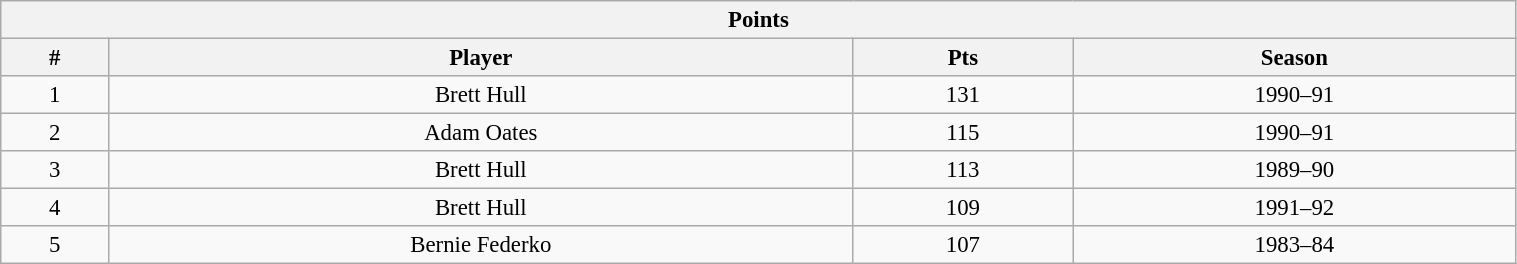<table class="wikitable" style="text-align: center; font-size: 95%" width="80%">
<tr>
<th colspan="4">Points</th>
</tr>
<tr>
<th>#</th>
<th>Player</th>
<th>Pts</th>
<th>Season</th>
</tr>
<tr>
<td>1</td>
<td>Brett Hull</td>
<td>131</td>
<td>1990–91</td>
</tr>
<tr>
<td>2</td>
<td>Adam Oates</td>
<td>115</td>
<td>1990–91</td>
</tr>
<tr>
<td>3</td>
<td>Brett Hull</td>
<td>113</td>
<td>1989–90</td>
</tr>
<tr>
<td>4</td>
<td>Brett Hull</td>
<td>109</td>
<td>1991–92</td>
</tr>
<tr>
<td>5</td>
<td>Bernie Federko</td>
<td>107</td>
<td>1983–84</td>
</tr>
</table>
